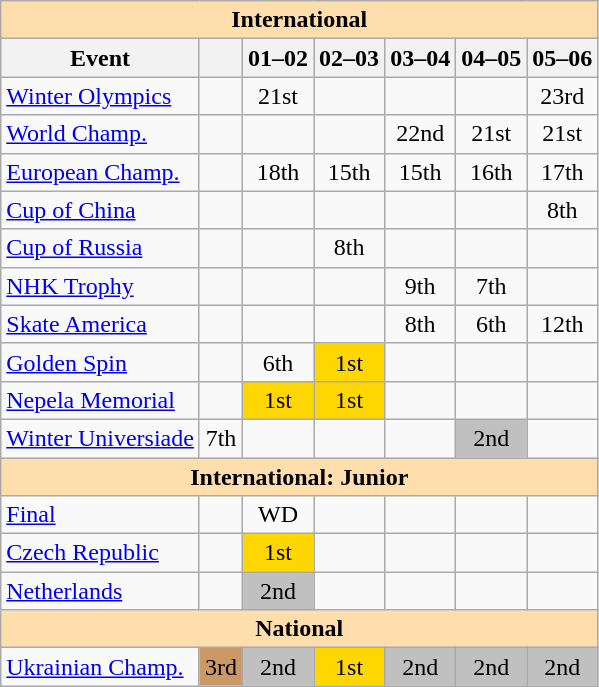<table class="wikitable" style="text-align:center">
<tr>
<th colspan="7" style="background:#ffdead; text-align:center;">International</th>
</tr>
<tr>
<th>Event</th>
<th></th>
<th>01–02</th>
<th>02–03</th>
<th>03–04</th>
<th>04–05</th>
<th>05–06</th>
</tr>
<tr>
<td align=left><a href='#'>Winter Olympics</a></td>
<td></td>
<td>21st</td>
<td></td>
<td></td>
<td></td>
<td>23rd</td>
</tr>
<tr>
<td align=left><a href='#'>World Champ.</a></td>
<td></td>
<td></td>
<td></td>
<td>22nd</td>
<td>21st</td>
<td>21st</td>
</tr>
<tr>
<td align=left><a href='#'>European Champ.</a></td>
<td></td>
<td>18th</td>
<td>15th</td>
<td>15th</td>
<td>16th</td>
<td>17th</td>
</tr>
<tr>
<td align=left> <a href='#'>Cup of China</a></td>
<td></td>
<td></td>
<td></td>
<td></td>
<td></td>
<td>8th</td>
</tr>
<tr>
<td align=left>  <a href='#'>Cup of Russia</a></td>
<td></td>
<td></td>
<td>8th</td>
<td></td>
<td></td>
<td></td>
</tr>
<tr>
<td align=left>  <a href='#'>NHK Trophy</a></td>
<td></td>
<td></td>
<td></td>
<td>9th</td>
<td>7th</td>
<td></td>
</tr>
<tr>
<td align=left>  <a href='#'>Skate America</a></td>
<td></td>
<td></td>
<td></td>
<td>8th</td>
<td>6th</td>
<td>12th</td>
</tr>
<tr>
<td align=left><a href='#'>Golden Spin</a></td>
<td></td>
<td>6th</td>
<td bgcolor=gold>1st</td>
<td></td>
<td></td>
<td></td>
</tr>
<tr>
<td align=left><a href='#'>Nepela Memorial</a></td>
<td></td>
<td bgcolor=gold>1st</td>
<td bgcolor=gold>1st</td>
<td></td>
<td></td>
<td></td>
</tr>
<tr>
<td align=left><a href='#'>Winter Universiade</a></td>
<td>7th</td>
<td></td>
<td></td>
<td></td>
<td bgcolor=silver>2nd</td>
<td></td>
</tr>
<tr>
<th colspan="7" style="background:#ffdead; text-align:center;">International: Junior</th>
</tr>
<tr>
<td align=left> <a href='#'>Final</a></td>
<td></td>
<td>WD</td>
<td></td>
<td></td>
<td></td>
<td></td>
</tr>
<tr>
<td align=left> <a href='#'>Czech Republic</a></td>
<td></td>
<td bgcolor=gold>1st</td>
<td></td>
<td></td>
<td></td>
<td></td>
</tr>
<tr>
<td align=left> <a href='#'>Netherlands</a></td>
<td></td>
<td bgcolor=silver>2nd</td>
<td></td>
<td></td>
<td></td>
<td></td>
</tr>
<tr>
<th colspan="7" style="background:#ffdead; text-align:center;">National</th>
</tr>
<tr>
<td align=left><a href='#'>Ukrainian Champ.</a></td>
<td bgcolor=cc9966>3rd</td>
<td bgcolor=silver>2nd</td>
<td bgcolor=gold>1st</td>
<td bgcolor=silver>2nd</td>
<td bgcolor=silver>2nd</td>
<td bgcolor=silver>2nd</td>
</tr>
</table>
